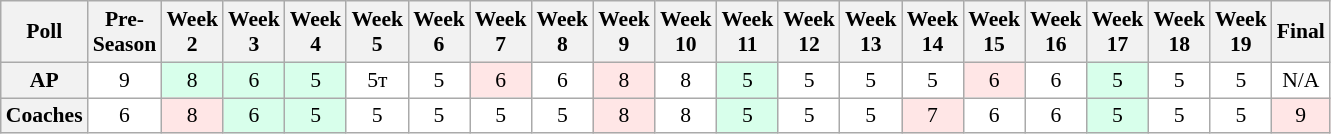<table class="wikitable" style="white-space:nowrap;font-size:90%">
<tr>
<th>Poll</th>
<th>Pre-<br>Season</th>
<th>Week<br>2</th>
<th>Week<br>3</th>
<th>Week<br>4</th>
<th>Week<br>5</th>
<th>Week<br>6</th>
<th>Week<br>7</th>
<th>Week<br>8</th>
<th>Week<br>9</th>
<th>Week<br>10</th>
<th>Week<br>11</th>
<th>Week<br>12</th>
<th>Week<br>13</th>
<th>Week<br>14</th>
<th>Week<br>15</th>
<th>Week<br>16</th>
<th>Week<br>17</th>
<th>Week<br>18</th>
<th>Week<br>19</th>
<th>Final</th>
</tr>
<tr style="text-align:center;">
<th>AP</th>
<td style="background:#FFF;">9</td>
<td style="background:#D8FFEB;">8</td>
<td style="background:#D8FFEB;">6</td>
<td style="background:#D8FFEB;">5</td>
<td style="background:#FFF;">5т</td>
<td style="background:#FFF;">5</td>
<td style="background:#FFE6E6;">6</td>
<td style="background:#FFF;">6</td>
<td style="background:#FFE6E6;">8</td>
<td style="background:#FFF;">8</td>
<td style="background:#D8FFEB;">5</td>
<td style="background:#FFF;">5</td>
<td style="background:#FFF;">5</td>
<td style="background:#FFF;">5</td>
<td style="background:#FFE6E6;">6</td>
<td style="background:#FFF;">6</td>
<td style="background:#D8FFEB;">5</td>
<td style="background:#FFF;">5</td>
<td style="background:#FFF;">5</td>
<td style="background:#FFF;">N/A</td>
</tr>
<tr style="text-align:center;">
<th>Coaches</th>
<td style="background:#FFF;">6</td>
<td style="background:#FFE6E6;">8</td>
<td style="background:#D8FFEB;">6</td>
<td style="background:#D8FFEB;">5</td>
<td style="background:#FFF;">5</td>
<td style="background:#FFF;">5</td>
<td style="background:#FFF;">5</td>
<td style="background:#FFF;">5</td>
<td style="background:#FFE6E6;">8</td>
<td style="background:#FFF;">8</td>
<td style="background:#D8FFEB;">5</td>
<td style="background:#FFF;">5</td>
<td style="background:#FFF;">5</td>
<td style="background:#FFE6E6;">7</td>
<td style="background:#FFF;">6</td>
<td style="background:#FFF;">6</td>
<td style="background:#D8FFEB;">5</td>
<td style="background:#FFF;">5</td>
<td style="background:#FFF;">5</td>
<td style="background:#FFE6E6;">9</td>
</tr>
</table>
